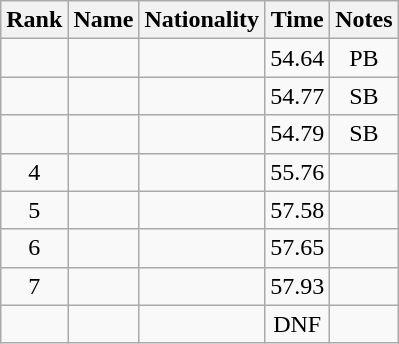<table class="wikitable sortable" style="text-align:center">
<tr>
<th>Rank</th>
<th>Name</th>
<th>Nationality</th>
<th>Time</th>
<th>Notes</th>
</tr>
<tr>
<td></td>
<td align="left"></td>
<td align="left"></td>
<td>54.64</td>
<td>PB</td>
</tr>
<tr>
<td></td>
<td align="left"></td>
<td align="left"></td>
<td>54.77</td>
<td>SB</td>
</tr>
<tr>
<td></td>
<td align="left"></td>
<td align="left"></td>
<td>54.79</td>
<td>SB</td>
</tr>
<tr>
<td>4</td>
<td align="left"></td>
<td align="left"></td>
<td>55.76</td>
<td></td>
</tr>
<tr>
<td>5</td>
<td align="left"></td>
<td align="left"></td>
<td>57.58</td>
<td></td>
</tr>
<tr>
<td>6</td>
<td align="left"></td>
<td align="left"></td>
<td>57.65</td>
<td></td>
</tr>
<tr>
<td>7</td>
<td align="left"></td>
<td align="left"></td>
<td>57.93</td>
<td></td>
</tr>
<tr>
<td></td>
<td align="left"></td>
<td align="left"></td>
<td>DNF</td>
<td></td>
</tr>
</table>
